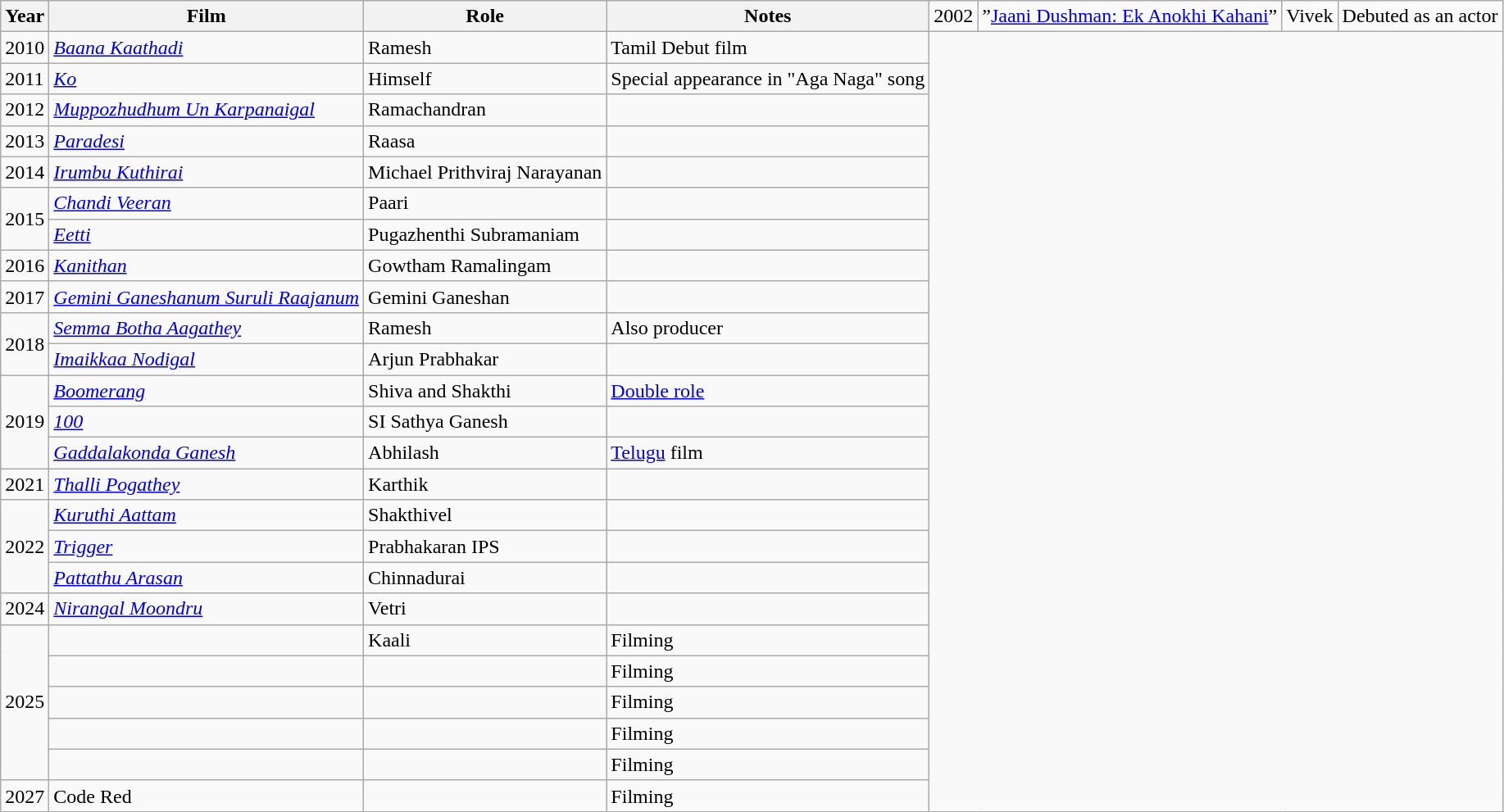<table class="wikitable sortable mw-collapsible">
<tr>
<th>Year</th>
<th>Film</th>
<th>Role</th>
<th>Notes</th>
<td>2002</td>
<td>”<a href='#'>Jaani Dushman: Ek Anokhi Kahani</a>”</td>
<td>Vivek</td>
<td>Debuted as an actor</td>
</tr>
<tr>
<td>2010</td>
<td><em><a href='#'>Baana Kaathadi</a></em></td>
<td>Ramesh</td>
<td>Tamil Debut film</td>
</tr>
<tr>
<td>2011</td>
<td><em><a href='#'>Ko</a></em></td>
<td>Himself</td>
<td>Special appearance in "Aga Naga" song</td>
</tr>
<tr>
<td>2012</td>
<td><em><a href='#'>Muppozhudhum Un Karpanaigal</a></em></td>
<td>Ramachandran</td>
<td></td>
</tr>
<tr>
<td>2013</td>
<td><em><a href='#'>Paradesi</a></em></td>
<td>Raasa</td>
<td></td>
</tr>
<tr>
<td>2014</td>
<td><em><a href='#'>Irumbu Kuthirai</a></em></td>
<td>Michael Prithviraj Narayanan</td>
<td></td>
</tr>
<tr>
<td rowspan="2">2015</td>
<td><em><a href='#'>Chandi Veeran</a></em></td>
<td>Paari</td>
<td></td>
</tr>
<tr>
<td><em><a href='#'>Eetti</a></em></td>
<td>Pugazhenthi Subramaniam</td>
<td></td>
</tr>
<tr>
<td>2016</td>
<td><em><a href='#'>Kanithan</a></em></td>
<td>Gowtham Ramalingam</td>
<td></td>
</tr>
<tr>
<td>2017</td>
<td><em><a href='#'>Gemini Ganeshanum Suruli Raajanum</a></em></td>
<td>Gemini Ganeshan</td>
<td></td>
</tr>
<tr>
<td rowspan="2">2018</td>
<td><em><a href='#'>Semma Botha Aagathey</a></em></td>
<td>Ramesh</td>
<td>Also producer</td>
</tr>
<tr>
<td><em><a href='#'>Imaikkaa Nodigal</a></em></td>
<td>Arjun Prabhakar</td>
<td></td>
</tr>
<tr>
<td rowspan="3">2019</td>
<td><em><a href='#'>Boomerang</a></em></td>
<td>Shiva and Shakthi</td>
<td><a href='#'>Double role</a></td>
</tr>
<tr>
<td><em><a href='#'>100</a></em></td>
<td>SI Sathya Ganesh</td>
<td></td>
</tr>
<tr>
<td><em><a href='#'>Gaddalakonda Ganesh</a></em></td>
<td>Abhilash</td>
<td><a href='#'>Telugu</a> film</td>
</tr>
<tr>
<td>2021</td>
<td><em><a href='#'>Thalli Pogathey</a></em></td>
<td>Karthik</td>
<td></td>
</tr>
<tr>
<td rowspan="3">2022</td>
<td><em><a href='#'>Kuruthi Aattam</a></em></td>
<td>Shakthivel</td>
<td></td>
</tr>
<tr>
<td><em><a href='#'>Trigger</a></em></td>
<td>Prabhakaran IPS</td>
<td></td>
</tr>
<tr>
<td><em><a href='#'>Pattathu Arasan</a></em></td>
<td>Chinnadurai</td>
<td></td>
</tr>
<tr>
<td>2024</td>
<td><em><a href='#'>Nirangal Moondru</a></em></td>
<td>Vetri</td>
<td></td>
</tr>
<tr>
<td rowspan="5">2025</td>
<td></td>
<td>Kaali</td>
<td>Filming</td>
</tr>
<tr>
<td></td>
<td></td>
<td>Filming</td>
</tr>
<tr>
<td></td>
<td></td>
<td>Filming</td>
</tr>
<tr>
<td></td>
<td></td>
<td>Filming</td>
</tr>
<tr>
<td></td>
<td></td>
<td>Filming</td>
</tr>
<tr>
<td {{Pending film>2027</td>
<td (2026 film)>Code Red</td>
<td></td>
<td>Filming</td>
</tr>
</table>
